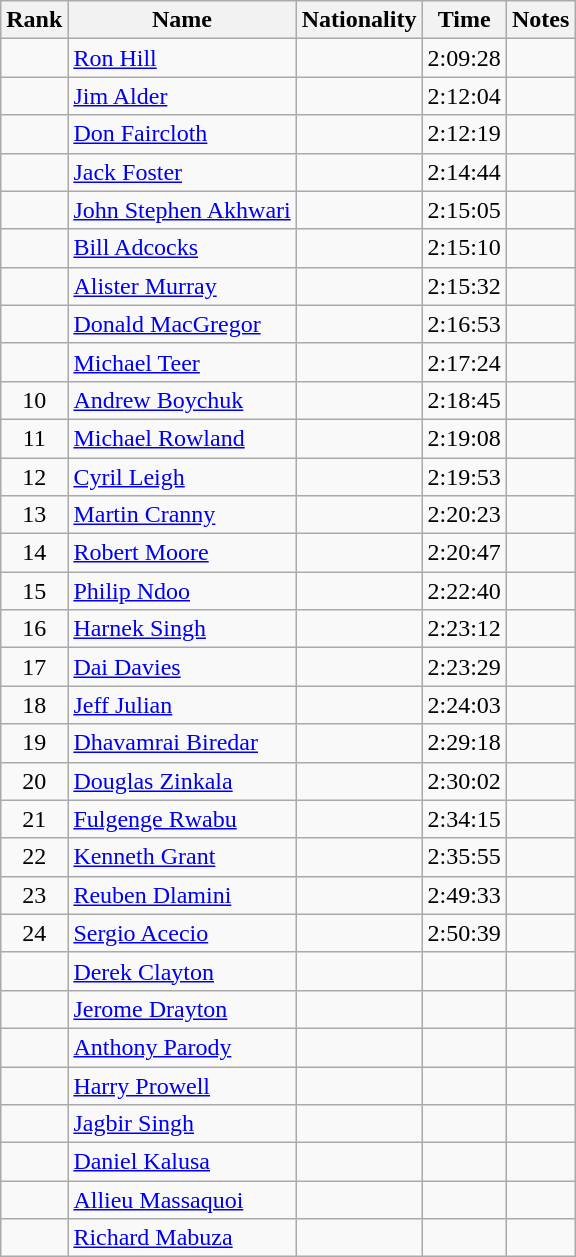<table class="wikitable sortable" style=" text-align:center;">
<tr>
<th scope=col>Rank</th>
<th scope=col>Name</th>
<th scope=col>Nationality</th>
<th scope=col>Time</th>
<th scope=col>Notes</th>
</tr>
<tr>
<td></td>
<td style="text-align:left;"><a href='#'>Ron Hill</a></td>
<td style="text-align:left;"></td>
<td>2:09:28</td>
<td></td>
</tr>
<tr>
<td></td>
<td style="text-align:left;"><a href='#'>Jim Alder</a></td>
<td style="text-align:left;"></td>
<td>2:12:04</td>
<td></td>
</tr>
<tr>
<td></td>
<td style="text-align:left;"><a href='#'>Don Faircloth</a></td>
<td style="text-align:left;"></td>
<td>2:12:19</td>
<td></td>
</tr>
<tr>
<td></td>
<td style="text-align:left;"><a href='#'>Jack Foster</a></td>
<td style="text-align:left;"></td>
<td>2:14:44</td>
<td></td>
</tr>
<tr>
<td></td>
<td style="text-align:left;"><a href='#'>John Stephen Akhwari</a></td>
<td style="text-align:left;"></td>
<td>2:15:05</td>
<td></td>
</tr>
<tr>
<td></td>
<td style="text-align:left;"><a href='#'>Bill Adcocks</a></td>
<td style="text-align:left;"></td>
<td>2:15:10</td>
<td></td>
</tr>
<tr>
<td></td>
<td style="text-align:left;"><a href='#'>Alister Murray</a></td>
<td style="text-align:left;"></td>
<td>2:15:32</td>
<td></td>
</tr>
<tr>
<td></td>
<td style="text-align:left;"><a href='#'>Donald MacGregor</a></td>
<td style="text-align:left;"></td>
<td>2:16:53</td>
<td></td>
</tr>
<tr>
<td></td>
<td style="text-align:left;"><a href='#'>Michael Teer</a></td>
<td style="text-align:left;"></td>
<td>2:17:24</td>
<td></td>
</tr>
<tr>
<td>10</td>
<td style="text-align:left;"><a href='#'>Andrew Boychuk</a></td>
<td style="text-align:left;"></td>
<td>2:18:45</td>
<td></td>
</tr>
<tr>
<td>11</td>
<td style="text-align:left;"><a href='#'>Michael Rowland</a></td>
<td style="text-align:left;"></td>
<td>2:19:08</td>
<td></td>
</tr>
<tr>
<td>12</td>
<td style="text-align:left;"><a href='#'>Cyril Leigh</a></td>
<td style="text-align:left;"></td>
<td>2:19:53</td>
<td></td>
</tr>
<tr>
<td>13</td>
<td style="text-align:left;"><a href='#'>Martin Cranny</a></td>
<td style="text-align:left;"></td>
<td>2:20:23</td>
<td></td>
</tr>
<tr>
<td>14</td>
<td style="text-align:left;"><a href='#'>Robert Moore</a></td>
<td style="text-align:left;"></td>
<td>2:20:47</td>
<td></td>
</tr>
<tr>
<td>15</td>
<td style="text-align:left;"><a href='#'>Philip Ndoo</a></td>
<td style="text-align:left;"></td>
<td>2:22:40</td>
<td></td>
</tr>
<tr>
<td>16</td>
<td style="text-align:left;"><a href='#'>Harnek Singh</a></td>
<td style="text-align:left;"></td>
<td>2:23:12</td>
<td></td>
</tr>
<tr>
<td>17</td>
<td style="text-align:left;"><a href='#'>Dai Davies</a></td>
<td style="text-align:left;"></td>
<td>2:23:29</td>
<td></td>
</tr>
<tr>
<td>18</td>
<td style="text-align:left;"><a href='#'>Jeff Julian</a></td>
<td style="text-align:left;"></td>
<td>2:24:03</td>
<td></td>
</tr>
<tr>
<td>19</td>
<td style="text-align:left;"><a href='#'>Dhavamrai Biredar</a></td>
<td style="text-align:left;"></td>
<td>2:29:18</td>
<td></td>
</tr>
<tr>
<td>20</td>
<td style="text-align:left;"><a href='#'>Douglas Zinkala</a></td>
<td style="text-align:left;"></td>
<td>2:30:02</td>
<td></td>
</tr>
<tr>
<td>21</td>
<td style="text-align:left;"><a href='#'>Fulgenge Rwabu</a></td>
<td style="text-align:left;"></td>
<td>2:34:15</td>
<td></td>
</tr>
<tr>
<td>22</td>
<td style="text-align:left;"><a href='#'>Kenneth Grant</a></td>
<td style="text-align:left;"></td>
<td>2:35:55</td>
<td></td>
</tr>
<tr>
<td>23</td>
<td style="text-align:left;"><a href='#'>Reuben Dlamini</a></td>
<td style="text-align:left;"></td>
<td>2:49:33</td>
<td></td>
</tr>
<tr>
<td>24</td>
<td style="text-align:left;"><a href='#'>Sergio Acecio</a></td>
<td style="text-align:left;"></td>
<td>2:50:39</td>
<td></td>
</tr>
<tr>
<td></td>
<td style="text-align:left;"><a href='#'>Derek Clayton</a></td>
<td style="text-align:left;"></td>
<td></td>
<td></td>
</tr>
<tr>
<td></td>
<td style="text-align:left;"><a href='#'>Jerome Drayton</a></td>
<td style="text-align:left;"></td>
<td></td>
<td></td>
</tr>
<tr>
<td></td>
<td style="text-align:left;"><a href='#'>Anthony Parody</a></td>
<td style="text-align:left;"></td>
<td></td>
<td></td>
</tr>
<tr>
<td></td>
<td style="text-align:left;"><a href='#'>Harry Prowell</a></td>
<td style="text-align:left;"></td>
<td></td>
<td></td>
</tr>
<tr>
<td></td>
<td style="text-align:left;"><a href='#'>Jagbir Singh</a></td>
<td style="text-align:left;"></td>
<td></td>
<td></td>
</tr>
<tr>
<td></td>
<td style="text-align:left;"><a href='#'>Daniel Kalusa</a></td>
<td style="text-align:left;"></td>
<td></td>
<td></td>
</tr>
<tr>
<td></td>
<td style="text-align:left;"><a href='#'>Allieu Massaquoi</a></td>
<td style="text-align:left;"></td>
<td></td>
<td></td>
</tr>
<tr>
<td></td>
<td style="text-align:left;"><a href='#'>Richard Mabuza</a></td>
<td style="text-align:left;"></td>
<td></td>
<td></td>
</tr>
</table>
